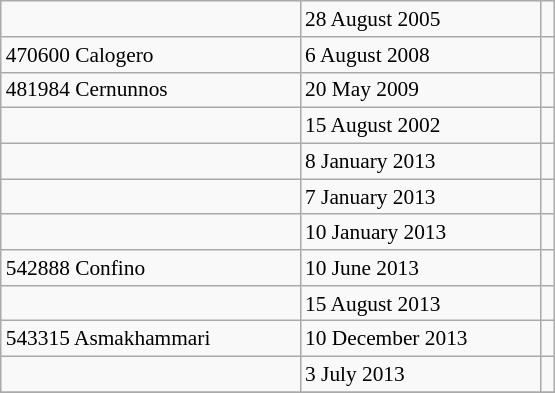<table class="wikitable" style="font-size: 89%; float: left; width: 26em; margin-right: 1em; height: 56px">
<tr>
<td></td>
<td>28 August 2005</td>
<td></td>
</tr>
<tr>
<td>470600 Calogero</td>
<td>6 August 2008</td>
<td></td>
</tr>
<tr>
<td>481984 Cernunnos</td>
<td>20 May 2009</td>
<td></td>
</tr>
<tr>
<td></td>
<td>15 August 2002</td>
<td></td>
</tr>
<tr>
<td></td>
<td>8 January 2013</td>
<td></td>
</tr>
<tr>
<td></td>
<td>7 January 2013</td>
<td></td>
</tr>
<tr>
<td></td>
<td>10 January 2013</td>
<td></td>
</tr>
<tr>
<td>542888 Confino</td>
<td>10 June 2013</td>
<td></td>
</tr>
<tr>
<td></td>
<td>15 August 2013</td>
<td></td>
</tr>
<tr>
<td>543315 Asmakhammari</td>
<td>10 December 2013</td>
<td></td>
</tr>
<tr>
<td></td>
<td>3 July 2013</td>
<td></td>
</tr>
<tr>
</tr>
</table>
